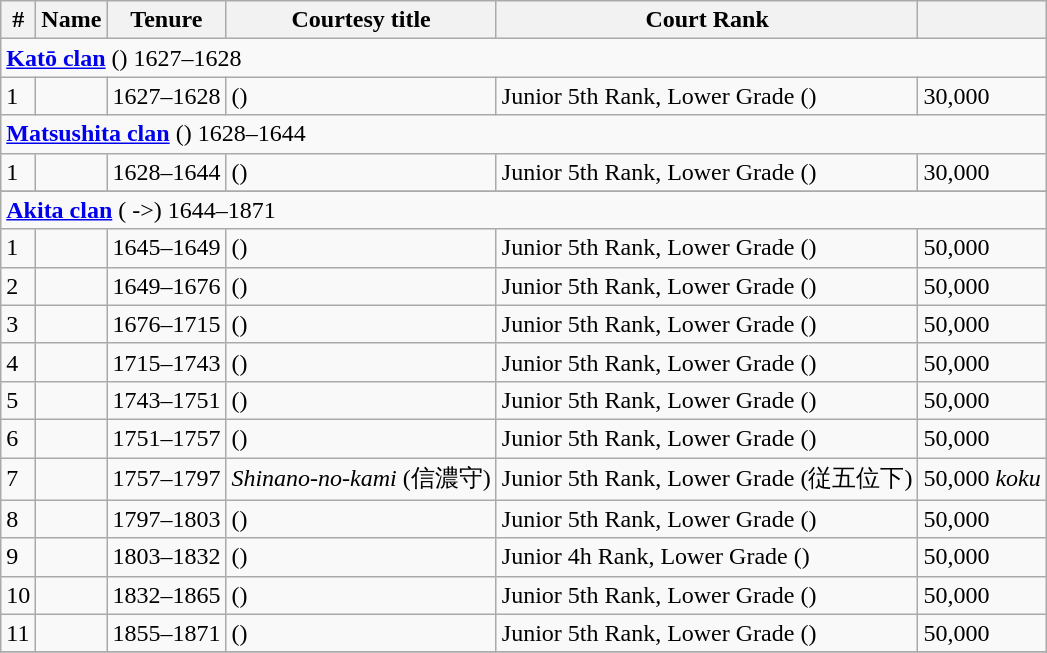<table class=wikitable>
<tr>
<th>#</th>
<th>Name</th>
<th>Tenure</th>
<th>Courtesy title</th>
<th>Court Rank</th>
<th></th>
</tr>
<tr>
<td colspan=6> <strong><a href='#'>Katō clan</a></strong> () 1627–1628</td>
</tr>
<tr>
<td>1</td>
<td></td>
<td>1627–1628</td>
<td> ()</td>
<td>Junior 5th Rank, Lower Grade ()</td>
<td>30,000 </td>
</tr>
<tr>
<td colspan=6> <strong><a href='#'>Matsushita clan</a></strong> () 1628–1644</td>
</tr>
<tr>
<td>1</td>
<td></td>
<td>1628–1644</td>
<td> ()</td>
<td>Junior 5th Rank, Lower Grade ()</td>
<td>30,000 </td>
</tr>
<tr>
</tr>
<tr>
<td colspan=6> <strong><a href='#'>Akita clan</a></strong> ( ->) 1644–1871</td>
</tr>
<tr>
<td>1</td>
<td></td>
<td>1645–1649</td>
<td> ()</td>
<td>Junior 5th Rank, Lower Grade ()</td>
<td>50,000 </td>
</tr>
<tr>
<td>2</td>
<td></td>
<td>1649–1676</td>
<td> ()</td>
<td>Junior 5th Rank, Lower Grade ()</td>
<td>50,000 </td>
</tr>
<tr>
<td>3</td>
<td></td>
<td>1676–1715</td>
<td> ()</td>
<td>Junior 5th Rank, Lower Grade ()</td>
<td>50,000 </td>
</tr>
<tr>
<td>4</td>
<td></td>
<td>1715–1743</td>
<td> ()</td>
<td>Junior 5th Rank, Lower Grade ()</td>
<td>50,000 </td>
</tr>
<tr>
<td>5</td>
<td></td>
<td>1743–1751</td>
<td> ()</td>
<td>Junior 5th Rank, Lower Grade ()</td>
<td>50,000 </td>
</tr>
<tr>
<td>6</td>
<td></td>
<td>1751–1757</td>
<td> ()</td>
<td>Junior 5th Rank, Lower Grade ()</td>
<td>50,000 </td>
</tr>
<tr>
<td>7</td>
<td></td>
<td>1757–1797</td>
<td><em>Shinano-no-kami</em> (信濃守)</td>
<td>Junior 5th Rank, Lower Grade (従五位下)</td>
<td>50,000 <em>koku</em></td>
</tr>
<tr>
<td>8</td>
<td></td>
<td>1797–1803</td>
<td> ()</td>
<td>Junior 5th Rank, Lower Grade ()</td>
<td>50,000 </td>
</tr>
<tr>
<td>9</td>
<td></td>
<td>1803–1832</td>
<td> ()</td>
<td>Junior 4h Rank, Lower Grade ()</td>
<td>50,000 </td>
</tr>
<tr>
<td>10</td>
<td></td>
<td>1832–1865</td>
<td> ()</td>
<td>Junior 5th Rank, Lower Grade ()</td>
<td>50,000 </td>
</tr>
<tr>
<td>11</td>
<td></td>
<td>1855–1871</td>
<td> ()</td>
<td>Junior 5th Rank, Lower Grade ()</td>
<td>50,000 </td>
</tr>
<tr>
</tr>
</table>
